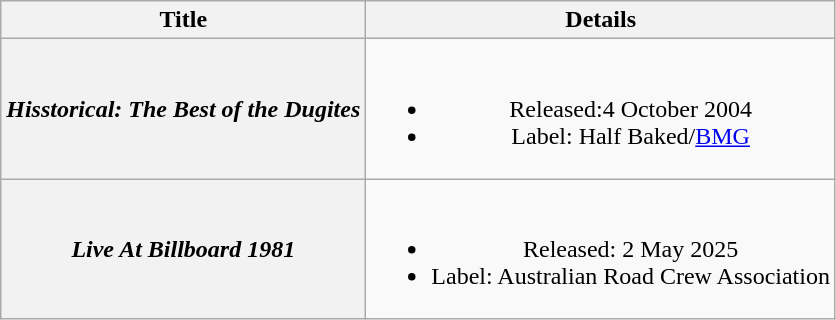<table class="wikitable plainrowheaders" style="text-align:center;" border="1">
<tr>
<th scope="col">Title</th>
<th scope="col">Details</th>
</tr>
<tr>
<th scope="row"><em>Hisstorical: The Best of the Dugites</em></th>
<td><br><ul><li>Released:4 October 2004</li><li>Label: Half Baked/<a href='#'>BMG</a></li></ul></td>
</tr>
<tr>
<th scope="row"><em>Live At Billboard 1981</em></th>
<td><br><ul><li>Released: 2 May 2025</li><li>Label: Australian Road Crew Association</li></ul></td>
</tr>
</table>
